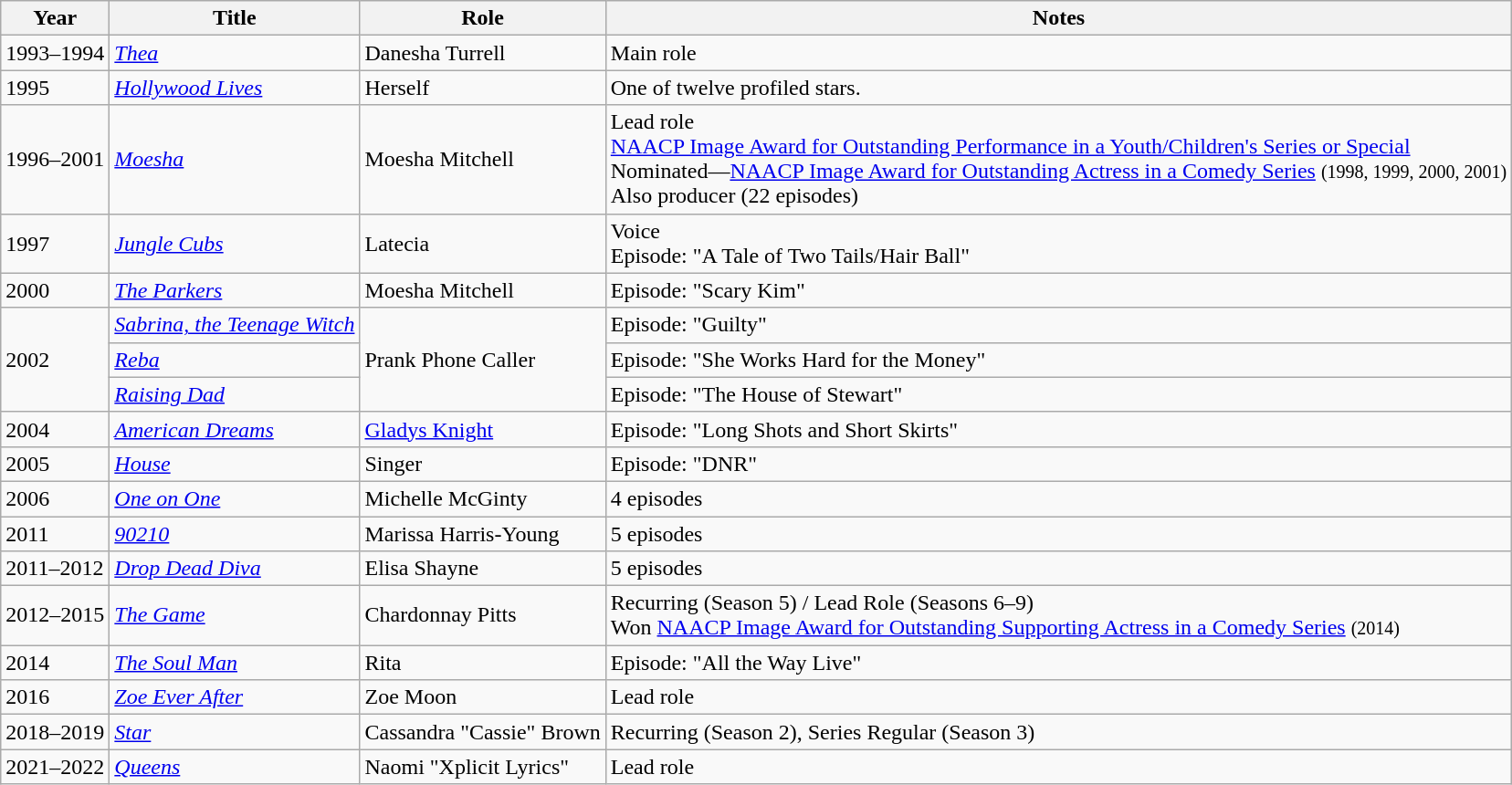<table class="wikitable sortable">
<tr>
<th>Year</th>
<th>Title</th>
<th>Role</th>
<th class="unsortable">Notes</th>
</tr>
<tr>
<td>1993–1994</td>
<td><em><a href='#'>Thea</a></em></td>
<td>Danesha Turrell</td>
<td>Main role</td>
</tr>
<tr>
<td>1995</td>
<td><em><a href='#'>Hollywood Lives</a></em></td>
<td>Herself</td>
<td>One of twelve profiled stars.</td>
</tr>
<tr>
<td>1996–2001</td>
<td><em><a href='#'>Moesha</a></em></td>
<td>Moesha Mitchell</td>
<td>Lead role<br><a href='#'>NAACP Image Award for Outstanding Performance in a Youth/Children's Series or Special</a><br>Nominated—<a href='#'>NAACP Image Award for Outstanding Actress in a Comedy Series</a> <small>(1998, 1999, 2000, 2001)</small><br>Also producer (22 episodes)</td>
</tr>
<tr>
<td>1997</td>
<td><em><a href='#'>Jungle Cubs</a></em></td>
<td>Latecia</td>
<td>Voice<br>Episode: "A Tale of Two Tails/Hair Ball"</td>
</tr>
<tr>
<td>2000</td>
<td><em><a href='#'>The Parkers</a></em></td>
<td>Moesha Mitchell</td>
<td>Episode: "Scary Kim"</td>
</tr>
<tr>
<td rowspan="3">2002</td>
<td><em><a href='#'>Sabrina, the Teenage Witch</a></em></td>
<td rowspan="3">Prank Phone Caller</td>
<td>Episode: "Guilty"</td>
</tr>
<tr>
<td><em><a href='#'>Reba</a></em></td>
<td>Episode: "She Works Hard for the Money"</td>
</tr>
<tr>
<td><em><a href='#'>Raising Dad</a></em></td>
<td>Episode: "The House of Stewart"</td>
</tr>
<tr>
<td>2004</td>
<td><em><a href='#'>American Dreams</a></em></td>
<td><a href='#'>Gladys Knight</a></td>
<td>Episode: "Long Shots and Short Skirts"</td>
</tr>
<tr>
<td>2005</td>
<td><em><a href='#'>House</a></em></td>
<td>Singer</td>
<td>Episode: "DNR"</td>
</tr>
<tr>
<td>2006</td>
<td><em><a href='#'>One on One</a></em></td>
<td>Michelle McGinty</td>
<td>4 episodes</td>
</tr>
<tr>
<td>2011</td>
<td><em><a href='#'>90210</a></em></td>
<td>Marissa Harris-Young</td>
<td>5 episodes</td>
</tr>
<tr>
<td>2011–2012</td>
<td><em><a href='#'>Drop Dead Diva</a></em></td>
<td>Elisa Shayne</td>
<td>5 episodes</td>
</tr>
<tr>
<td>2012–2015</td>
<td><em><a href='#'>The Game</a></em></td>
<td>Chardonnay Pitts</td>
<td>Recurring (Season 5) / Lead Role (Seasons 6–9)<br>Won <a href='#'>NAACP Image Award for Outstanding Supporting Actress in a Comedy Series</a> <small>(2014)</small></td>
</tr>
<tr>
<td>2014</td>
<td><em><a href='#'>The Soul Man</a></em></td>
<td>Rita</td>
<td>Episode: "All the Way Live"</td>
</tr>
<tr>
<td>2016</td>
<td><em><a href='#'>Zoe Ever After</a></em></td>
<td>Zoe Moon</td>
<td>Lead role</td>
</tr>
<tr>
<td>2018–2019</td>
<td><em><a href='#'>Star</a></em></td>
<td>Cassandra "Cassie" Brown</td>
<td>Recurring (Season 2), Series Regular (Season 3)</td>
</tr>
<tr>
<td>2021–2022</td>
<td><em><a href='#'>Queens</a></em></td>
<td>Naomi "Xplicit Lyrics"</td>
<td>Lead role</td>
</tr>
</table>
